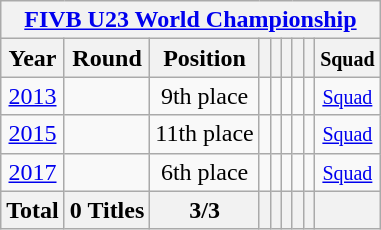<table class="wikitable" style="text-align: center;">
<tr>
<th colspan=9><a href='#'>FIVB U23 World Championship</a>  </th>
</tr>
<tr>
<th>Year</th>
<th>Round</th>
<th>Position</th>
<th></th>
<th></th>
<th></th>
<th></th>
<th></th>
<th><small>Squad</small></th>
</tr>
<tr>
<td> <a href='#'>2013</a></td>
<td></td>
<td>9th place</td>
<td></td>
<td></td>
<td></td>
<td></td>
<td></td>
<td><small><a href='#'>Squad</a></small></td>
</tr>
<tr>
<td> <a href='#'>2015</a></td>
<td></td>
<td>11th place</td>
<td></td>
<td></td>
<td></td>
<td></td>
<td></td>
<td><small><a href='#'>Squad</a></small></td>
</tr>
<tr>
<td> <a href='#'>2017</a></td>
<td></td>
<td>6th place</td>
<td></td>
<td></td>
<td></td>
<td></td>
<td></td>
<td><small><a href='#'>Squad</a></small></td>
</tr>
<tr>
<th>Total</th>
<th>0 Titles</th>
<th>3/3</th>
<th></th>
<th></th>
<th></th>
<th></th>
<th></th>
<th></th>
</tr>
</table>
